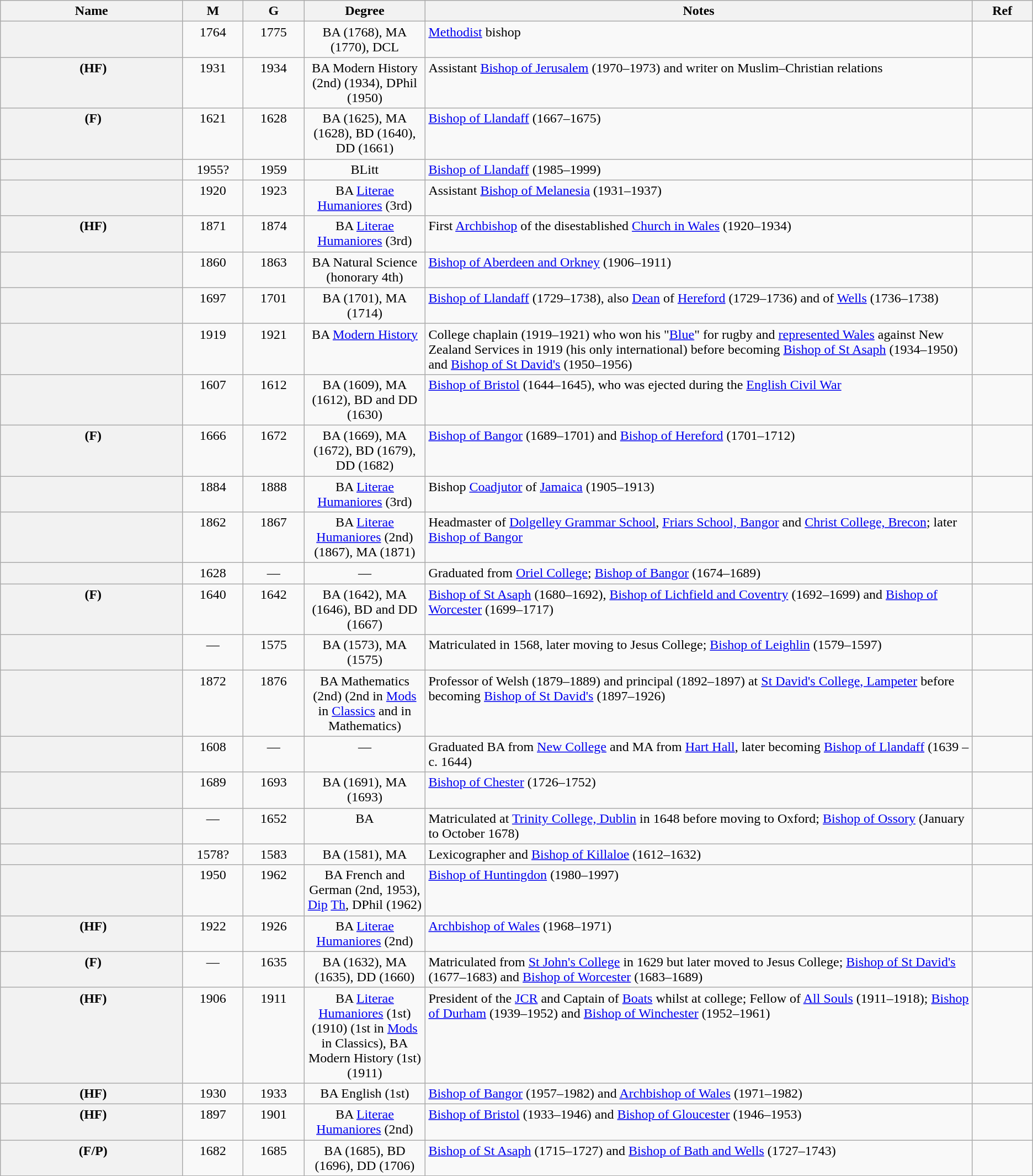<table class="wikitable sortable">
<tr>
<th scope="column" width="15%">Name</th>
<th scope="column" width="5%">M</th>
<th scope="column" width="5%">G</th>
<th scope="column" width="10%" class="unsortable">Degree</th>
<th scope="column" width="45%" class="unsortable">Notes</th>
<th scope="column" width="5%" class="unsortable">Ref</th>
</tr>
<tr valign="top">
<th scope="row"></th>
<td align="center">1764</td>
<td align="center">1775</td>
<td align="center">BA (1768), MA (1770), DCL</td>
<td><a href='#'>Methodist</a> bishop</td>
<td align="center"></td>
</tr>
<tr valign="top">
<th scope="row"> (HF)</th>
<td align="center">1931</td>
<td align="center">1934</td>
<td align="center">BA Modern History (2nd) (1934), DPhil (1950)</td>
<td>Assistant <a href='#'>Bishop of Jerusalem</a> (1970–1973) and writer on Muslim–Christian relations</td>
<td align="center"></td>
</tr>
<tr valign="top">
<th scope="row"> (F)</th>
<td align="center">1621</td>
<td align="center">1628</td>
<td align="center">BA (1625), MA (1628), BD (1640), DD (1661)</td>
<td><a href='#'>Bishop of Llandaff</a> (1667–1675)</td>
<td align="center"></td>
</tr>
<tr valign="top">
<th scope="row"></th>
<td align="center"><span>1955</span>?</td>
<td align="center">1959</td>
<td align="center">BLitt</td>
<td><a href='#'>Bishop of Llandaff</a> (1985–1999)</td>
<td align="center"></td>
</tr>
<tr valign="top">
<th scope="row"></th>
<td align="center">1920</td>
<td align="center">1923</td>
<td align="center">BA <a href='#'>Literae Humaniores</a> (3rd)</td>
<td>Assistant <a href='#'>Bishop of Melanesia</a> (1931–1937)</td>
<td align="center"></td>
</tr>
<tr valign="top">
<th scope="row"> (HF)</th>
<td align="center">1871</td>
<td align="center">1874</td>
<td align="center">BA <a href='#'>Literae Humaniores</a> (3rd)</td>
<td>First <a href='#'>Archbishop</a> of the disestablished <a href='#'>Church in Wales</a> (1920–1934)</td>
<td align="center"></td>
</tr>
<tr valign="top">
<th scope="row"></th>
<td align="center">1860</td>
<td align="center">1863</td>
<td align="center">BA Natural Science (honorary 4th)</td>
<td><a href='#'>Bishop of Aberdeen and Orkney</a> (1906–1911)</td>
<td align="center"></td>
</tr>
<tr valign="top">
<th scope="row"></th>
<td align="center">1697</td>
<td align="center">1701</td>
<td align="center">BA (1701), MA (1714)</td>
<td><a href='#'>Bishop of Llandaff</a> (1729–1738), also <a href='#'>Dean</a> of <a href='#'>Hereford</a> (1729–1736) and of <a href='#'>Wells</a> (1736–1738)</td>
<td align="center"></td>
</tr>
<tr valign="top">
<th scope="row"></th>
<td align="center">1919</td>
<td align="center">1921</td>
<td align="center">BA <a href='#'>Modern History</a></td>
<td>College chaplain (1919–1921) who won his "<a href='#'>Blue</a>" for rugby and <a href='#'>represented Wales</a> against New Zealand Services in 1919 (his only international) before becoming <a href='#'>Bishop of St Asaph</a> (1934–1950) and <a href='#'>Bishop of St David's</a> (1950–1956)</td>
<td align="center"></td>
</tr>
<tr valign="top">
<th scope="row"></th>
<td align="center">1607</td>
<td align="center">1612</td>
<td align="center">BA (1609), MA (1612), BD and DD (1630)</td>
<td><a href='#'>Bishop of Bristol</a> (1644–1645), who was ejected during the <a href='#'>English Civil War</a></td>
<td align="center"></td>
</tr>
<tr valign="top">
<th scope="row"> (F)</th>
<td align="center">1666</td>
<td align="center">1672</td>
<td align="center">BA (1669), MA (1672), BD (1679), DD (1682)</td>
<td><a href='#'>Bishop of Bangor</a> (1689–1701) and <a href='#'>Bishop of Hereford</a> (1701–1712)</td>
<td align="center"></td>
</tr>
<tr valign="top">
<th scope="row"></th>
<td align="center">1884</td>
<td align="center">1888</td>
<td align="center">BA <a href='#'>Literae Humaniores</a> (3rd)</td>
<td>Bishop <a href='#'>Coadjutor</a> of <a href='#'>Jamaica</a> (1905–1913)</td>
<td align="center"></td>
</tr>
<tr valign="top">
<th scope="row"></th>
<td align="center">1862</td>
<td align="center">1867</td>
<td align="center">BA <a href='#'>Literae Humaniores</a> (2nd) (1867), MA (1871)</td>
<td>Headmaster of <a href='#'>Dolgelley Grammar School</a>, <a href='#'>Friars School, Bangor</a> and <a href='#'>Christ College, Brecon</a>; later <a href='#'>Bishop of Bangor</a></td>
<td align="center"></td>
</tr>
<tr valign="top">
<th scope="row"></th>
<td align="center">1628</td>
<td align="center">—</td>
<td align="center">—</td>
<td>Graduated from <a href='#'>Oriel College</a>; <a href='#'>Bishop of Bangor</a> (1674–1689)</td>
<td align="center"></td>
</tr>
<tr valign="top">
<th scope="row"> (F)</th>
<td align="center">1640</td>
<td align="center">1642</td>
<td align="center">BA (1642), MA (1646), BD and DD (1667)</td>
<td><a href='#'>Bishop of St Asaph</a> (1680–1692), <a href='#'>Bishop of Lichfield and Coventry</a> (1692–1699) and <a href='#'>Bishop of Worcester</a> (1699–1717)</td>
<td align="center"></td>
</tr>
<tr valign="top">
<th scope="row"></th>
<td align="center">—</td>
<td align="center">1575</td>
<td align="center">BA (1573), MA (1575)</td>
<td>Matriculated in 1568, later moving to Jesus College; <a href='#'>Bishop of Leighlin</a> (1579–1597)</td>
<td align="center"></td>
</tr>
<tr valign="top">
<th scope="row"></th>
<td align="center">1872</td>
<td align="center">1876</td>
<td align="center">BA Mathematics (2nd) (2nd in <a href='#'>Mods</a> in <a href='#'>Classics</a> and in Mathematics)</td>
<td>Professor of Welsh (1879–1889) and principal (1892–1897) at <a href='#'>St David's College, Lampeter</a> before becoming <a href='#'>Bishop of St David's</a> (1897–1926)</td>
<td align="center"></td>
</tr>
<tr valign="top">
<th scope="row"></th>
<td align="center">1608</td>
<td align="center">—</td>
<td align="center">—</td>
<td>Graduated BA from <a href='#'>New College</a> and MA from <a href='#'>Hart Hall</a>, later becoming <a href='#'>Bishop of Llandaff</a> (1639 – c. 1644)</td>
<td align="center"></td>
</tr>
<tr valign="top">
<th scope="row"></th>
<td align="center">1689</td>
<td align="center">1693</td>
<td align="center">BA (1691), MA (1693)</td>
<td><a href='#'>Bishop of Chester</a> (1726–1752)</td>
<td align="center"></td>
</tr>
<tr valign="top">
<th scope="row"></th>
<td align="center">—</td>
<td align="center">1652</td>
<td align="center">BA</td>
<td>Matriculated at <a href='#'>Trinity College, Dublin</a> in 1648 before moving to Oxford; <a href='#'>Bishop of Ossory</a> (January to October 1678)</td>
<td align="center"></td>
</tr>
<tr valign="top">
<th scope="row"></th>
<td align="center"><span>1578</span>?</td>
<td align="center">1583</td>
<td align="center">BA (1581), MA</td>
<td>Lexicographer and <a href='#'>Bishop of Killaloe</a> (1612–1632)</td>
<td align="center"></td>
</tr>
<tr valign="top">
<th scope="row"></th>
<td align="center">1950</td>
<td align="center">1962</td>
<td align="center">BA French and German (2nd, 1953), <a href='#'>Dip</a> <a href='#'>Th</a>, DPhil (1962)</td>
<td><a href='#'>Bishop of Huntingdon</a> (1980–1997)</td>
<td align="center"></td>
</tr>
<tr valign="top">
<th scope="row"> (HF)</th>
<td align="center">1922</td>
<td align="center">1926</td>
<td align="center">BA <a href='#'>Literae Humaniores</a> (2nd)</td>
<td><a href='#'>Archbishop of Wales</a> (1968–1971)</td>
<td align="center"></td>
</tr>
<tr valign="top">
<th scope="row"> (F)</th>
<td align="center">—</td>
<td align="center">1635</td>
<td align="center">BA (1632), MA (1635), DD (1660)</td>
<td>Matriculated from <a href='#'>St John's College</a> in 1629 but later moved to Jesus College; <a href='#'>Bishop of St David's</a> (1677–1683) and <a href='#'>Bishop of Worcester</a> (1683–1689)</td>
<td align="center"></td>
</tr>
<tr valign="top">
<th scope="row"> (HF)</th>
<td align="center">1906</td>
<td align="center">1911</td>
<td align="center">BA <a href='#'>Literae Humaniores</a> (1st) (1910) (1st in <a href='#'>Mods</a> in Classics), BA Modern History (1st) (1911)</td>
<td>President of the <a href='#'>JCR</a> and Captain of <a href='#'>Boats</a> whilst at college; Fellow of <a href='#'>All Souls</a> (1911–1918); <a href='#'>Bishop of Durham</a> (1939–1952) and <a href='#'>Bishop of Winchester</a> (1952–1961)</td>
<td align="center"></td>
</tr>
<tr valign="top">
<th scope="row"> (HF)</th>
<td align="center">1930</td>
<td align="center">1933</td>
<td align="center">BA English (1st)</td>
<td><a href='#'>Bishop of Bangor</a> (1957–1982) and <a href='#'>Archbishop of Wales</a> (1971–1982)</td>
<td align="center"></td>
</tr>
<tr valign="top">
<th scope="row"> (HF)</th>
<td align="center">1897</td>
<td align="center">1901</td>
<td align="center">BA <a href='#'>Literae Humaniores</a> (2nd)</td>
<td><a href='#'>Bishop of Bristol</a> (1933–1946) and <a href='#'>Bishop of Gloucester</a> (1946–1953)</td>
<td align="center"></td>
</tr>
<tr valign="top">
<th scope="row"> (F/P)</th>
<td align="center">1682</td>
<td align="center">1685</td>
<td align="center">BA (1685), BD (1696), DD (1706)</td>
<td><a href='#'>Bishop of St Asaph</a> (1715–1727) and <a href='#'>Bishop of Bath and Wells</a> (1727–1743)</td>
<td align="center"></td>
</tr>
</table>
